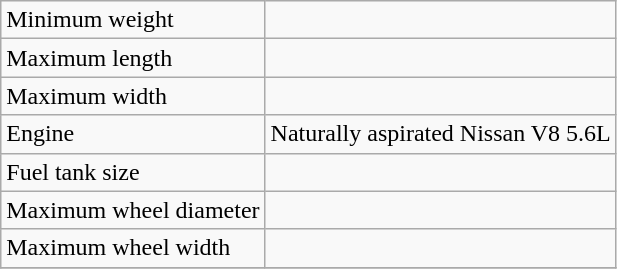<table class="wikitable">
<tr>
<td>Minimum weight</td>
<td></td>
</tr>
<tr>
<td>Maximum length</td>
<td></td>
</tr>
<tr>
<td>Maximum width</td>
<td></td>
</tr>
<tr>
<td>Engine</td>
<td>Naturally aspirated Nissan V8 5.6L</td>
</tr>
<tr>
<td>Fuel tank size</td>
<td></td>
</tr>
<tr>
<td>Maximum wheel diameter</td>
<td></td>
</tr>
<tr>
<td>Maximum wheel width</td>
<td> </td>
</tr>
<tr>
</tr>
</table>
